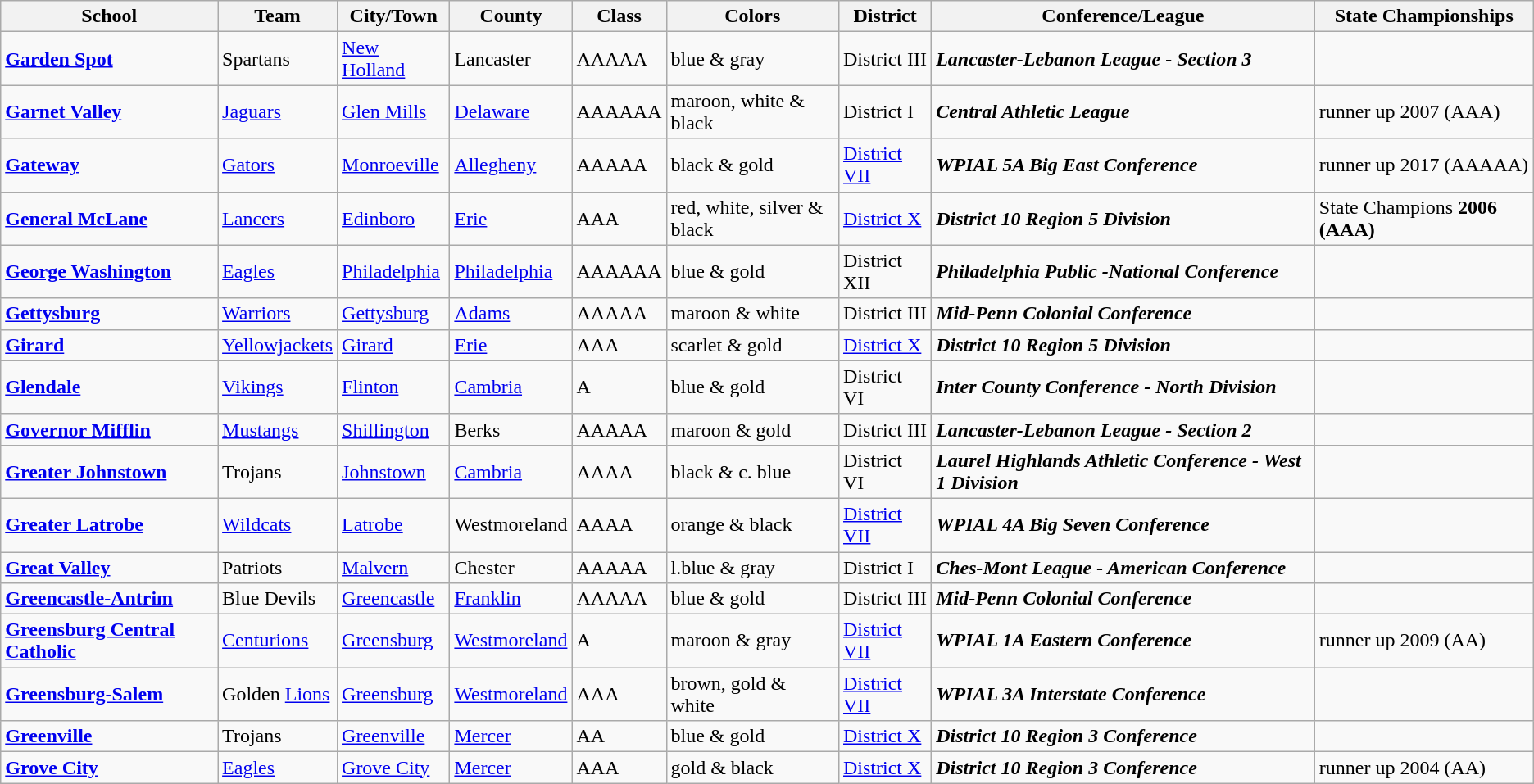<table class="wikitable sortable">
<tr>
<th>School</th>
<th>Team</th>
<th>City/Town</th>
<th>County</th>
<th>Class</th>
<th>Colors</th>
<th>District</th>
<th>Conference/League</th>
<th>State Championships</th>
</tr>
<tr style=#FFF5EE;">
<td><strong><a href='#'>Garden Spot</a></strong></td>
<td>Spartans</td>
<td><a href='#'>New Holland</a></td>
<td>Lancaster</td>
<td>AAAAA</td>
<td> blue & gray</td>
<td>District III</td>
<td><strong><em>Lancaster-Lebanon League - Section 3</em></strong></td>
<td></td>
</tr>
<tr style=#FFF5EE;">
<td><strong><a href='#'>Garnet Valley</a></strong></td>
<td><a href='#'>Jaguars</a></td>
<td><a href='#'>Glen Mills</a></td>
<td><a href='#'>Delaware</a></td>
<td>AAAAAA</td>
<td> maroon, white & black</td>
<td>District I</td>
<td><strong><em>Central Athletic League</em></strong></td>
<td>runner up 2007 (AAA)</td>
</tr>
<tr style=#FFF5EE;">
<td><strong><a href='#'>Gateway</a></strong></td>
<td><a href='#'>Gators</a></td>
<td><a href='#'>Monroeville</a></td>
<td><a href='#'>Allegheny</a></td>
<td>AAAAA</td>
<td> black & gold</td>
<td><a href='#'>District VII</a></td>
<td><strong><em>WPIAL 5A Big East Conference</em></strong></td>
<td>runner up 2017 (AAAAA)</td>
</tr>
<tr style=#FFF5EE;">
<td><strong><a href='#'>General McLane</a></strong></td>
<td><a href='#'>Lancers</a></td>
<td><a href='#'>Edinboro</a></td>
<td><a href='#'>Erie</a></td>
<td>AAA</td>
<td> red, white, silver & black</td>
<td><a href='#'>District X</a></td>
<td><strong><em>District 10 Region 5 Division</em></strong></td>
<td>State Champions <strong>2006 (AAA)</strong></td>
</tr>
<tr style=#FFF5EE;">
<td><strong><a href='#'>George Washington</a></strong></td>
<td><a href='#'>Eagles</a></td>
<td><a href='#'>Philadelphia</a></td>
<td><a href='#'>Philadelphia</a></td>
<td>AAAAAA</td>
<td> blue & gold</td>
<td>District XII</td>
<td><strong><em>Philadelphia Public -National Conference</em></strong></td>
<td></td>
</tr>
<tr style=#FFF5EE;">
<td><strong><a href='#'>Gettysburg</a></strong></td>
<td><a href='#'>Warriors</a></td>
<td><a href='#'>Gettysburg</a></td>
<td><a href='#'>Adams</a></td>
<td>AAAAA</td>
<td> maroon & white</td>
<td>District III</td>
<td><strong><em>Mid-Penn Colonial Conference</em></strong></td>
<td></td>
</tr>
<tr style=#FFF5EE;">
<td><strong><a href='#'>Girard</a></strong></td>
<td><a href='#'>Yellowjackets</a></td>
<td><a href='#'>Girard</a></td>
<td><a href='#'>Erie</a></td>
<td>AAA</td>
<td> scarlet & gold</td>
<td><a href='#'>District X</a></td>
<td><strong><em>District 10 Region 5 Division</em></strong></td>
<td></td>
</tr>
<tr style=#FFF5EE;">
<td><strong><a href='#'>Glendale</a></strong></td>
<td><a href='#'>Vikings</a></td>
<td><a href='#'>Flinton</a></td>
<td><a href='#'>Cambria</a></td>
<td>A</td>
<td> blue & gold</td>
<td>District VI</td>
<td><strong><em>Inter County Conference - North Division</em></strong></td>
<td></td>
</tr>
<tr style=#FFF5EE;">
<td><strong><a href='#'>Governor Mifflin</a></strong></td>
<td><a href='#'>Mustangs</a></td>
<td><a href='#'>Shillington</a></td>
<td>Berks</td>
<td>AAAAA</td>
<td> maroon & gold</td>
<td>District III</td>
<td><strong><em>Lancaster-Lebanon League - Section 2</em></strong></td>
<td></td>
</tr>
<tr style=#FFF5EE;">
<td><strong><a href='#'>Greater Johnstown</a></strong></td>
<td>Trojans</td>
<td><a href='#'>Johnstown</a></td>
<td><a href='#'>Cambria</a></td>
<td>AAAA</td>
<td> black & c. blue</td>
<td>District VI</td>
<td><strong><em>Laurel Highlands Athletic Conference - West 1 Division</em></strong></td>
<td></td>
</tr>
<tr style=#FFF5EE;">
<td><strong><a href='#'>Greater Latrobe</a></strong></td>
<td><a href='#'>Wildcats</a></td>
<td><a href='#'>Latrobe</a></td>
<td>Westmoreland</td>
<td>AAAA</td>
<td> orange & black</td>
<td><a href='#'>District VII</a></td>
<td><strong><em>WPIAL 4A Big Seven Conference</em></strong></td>
<td></td>
</tr>
<tr style=#FFF5EE;">
<td><strong><a href='#'>Great Valley</a></strong></td>
<td>Patriots</td>
<td><a href='#'>Malvern</a></td>
<td>Chester</td>
<td>AAAAA</td>
<td> l.blue & gray</td>
<td>District I</td>
<td><strong><em>Ches-Mont League - American Conference</em></strong></td>
<td></td>
</tr>
<tr style=#FFF5EE;">
<td><strong><a href='#'>Greencastle-Antrim</a></strong></td>
<td>Blue Devils</td>
<td><a href='#'>Greencastle</a></td>
<td><a href='#'>Franklin</a></td>
<td>AAAAA</td>
<td> blue & gold</td>
<td>District III</td>
<td><strong><em>Mid-Penn Colonial Conference</em></strong></td>
<td></td>
</tr>
<tr style=#FFF5EE;">
<td><strong><a href='#'>Greensburg Central Catholic</a></strong></td>
<td><a href='#'>Centurions</a></td>
<td><a href='#'>Greensburg</a></td>
<td><a href='#'>Westmoreland</a></td>
<td>A</td>
<td> maroon & gray</td>
<td><a href='#'>District VII</a></td>
<td><strong><em>WPIAL 1A Eastern Conference</em></strong></td>
<td>runner up 2009 (AA)</td>
</tr>
<tr style=#FFF5EE;">
<td><strong><a href='#'>Greensburg-Salem</a></strong></td>
<td>Golden <a href='#'>Lions</a></td>
<td><a href='#'>Greensburg</a></td>
<td><a href='#'>Westmoreland</a></td>
<td>AAA</td>
<td> brown, gold & white</td>
<td><a href='#'>District VII</a></td>
<td><strong><em>WPIAL 3A Interstate Conference</em></strong></td>
<td></td>
</tr>
<tr style=#FFF5EE;">
<td><strong><a href='#'>Greenville</a></strong></td>
<td>Trojans</td>
<td><a href='#'>Greenville</a></td>
<td><a href='#'>Mercer</a></td>
<td>AA</td>
<td> blue & gold</td>
<td><a href='#'>District X</a></td>
<td><strong><em>District 10 Region 3 Conference</em></strong></td>
<td></td>
</tr>
<tr style=#FFF5EE;">
<td><strong><a href='#'>Grove City</a></strong></td>
<td><a href='#'>Eagles</a></td>
<td><a href='#'>Grove City</a></td>
<td><a href='#'>Mercer</a></td>
<td>AAA</td>
<td> gold & black</td>
<td><a href='#'>District X</a></td>
<td><strong><em>District 10 Region 3 Conference</em></strong></td>
<td>runner up 2004 (AA)</td>
</tr>
</table>
